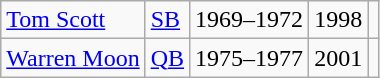<table class="wikitable">
<tr>
<td><a href='#'>Tom Scott</a></td>
<td><a href='#'>SB</a></td>
<td>1969–1972</td>
<td>1998</td>
<td></td>
</tr>
<tr>
<td><a href='#'>Warren Moon</a></td>
<td><a href='#'>QB</a></td>
<td>1975–1977</td>
<td>2001</td>
<td></td>
</tr>
</table>
